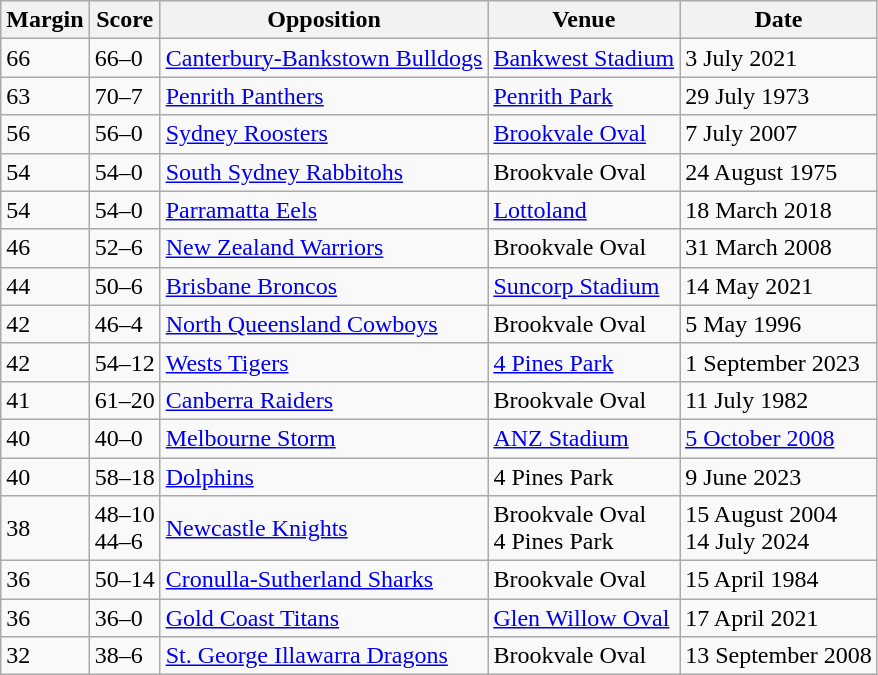<table class="wikitable" style="text-align:left;">
<tr>
<th>Margin</th>
<th>Score</th>
<th>Opposition</th>
<th>Venue</th>
<th>Date</th>
</tr>
<tr>
<td>66</td>
<td>66–0</td>
<td> <a href='#'>Canterbury-Bankstown Bulldogs</a></td>
<td><a href='#'>Bankwest Stadium</a></td>
<td>3 July 2021</td>
</tr>
<tr>
<td>63</td>
<td>70–7</td>
<td> <a href='#'>Penrith Panthers</a></td>
<td><a href='#'>Penrith Park</a></td>
<td>29 July 1973</td>
</tr>
<tr>
<td>56</td>
<td>56–0</td>
<td> <a href='#'>Sydney Roosters</a></td>
<td><a href='#'>Brookvale Oval</a></td>
<td>7 July 2007</td>
</tr>
<tr>
<td>54</td>
<td>54–0</td>
<td> <a href='#'>South Sydney Rabbitohs</a></td>
<td>Brookvale Oval</td>
<td>24 August 1975</td>
</tr>
<tr>
<td>54</td>
<td>54–0</td>
<td> <a href='#'>Parramatta Eels</a></td>
<td><a href='#'>Lottoland</a></td>
<td>18 March 2018</td>
</tr>
<tr>
<td>46</td>
<td>52–6</td>
<td> <a href='#'>New Zealand Warriors</a></td>
<td>Brookvale Oval</td>
<td>31 March 2008</td>
</tr>
<tr>
<td>44</td>
<td>50–6</td>
<td> <a href='#'>Brisbane Broncos</a></td>
<td><a href='#'>Suncorp Stadium</a></td>
<td>14 May 2021</td>
</tr>
<tr>
<td>42</td>
<td>46–4</td>
<td> <a href='#'>North Queensland Cowboys</a></td>
<td>Brookvale Oval</td>
<td>5 May 1996</td>
</tr>
<tr>
<td>42</td>
<td>54–12</td>
<td> <a href='#'>Wests Tigers</a></td>
<td><a href='#'>4 Pines Park</a></td>
<td>1 September 2023</td>
</tr>
<tr>
<td>41</td>
<td>61–20</td>
<td> <a href='#'>Canberra Raiders</a></td>
<td>Brookvale Oval</td>
<td>11 July 1982</td>
</tr>
<tr>
<td>40</td>
<td>40–0</td>
<td> <a href='#'>Melbourne Storm</a></td>
<td><a href='#'>ANZ Stadium</a></td>
<td><a href='#'>5 October 2008</a></td>
</tr>
<tr>
<td>40</td>
<td>58–18</td>
<td> <a href='#'>Dolphins</a></td>
<td>4 Pines Park</td>
<td>9 June 2023</td>
</tr>
<tr>
<td>38</td>
<td>48–10<br>44–6</td>
<td> <a href='#'>Newcastle Knights</a></td>
<td>Brookvale Oval<br>4 Pines Park</td>
<td>15 August 2004<br>14 July 2024</td>
</tr>
<tr>
<td>36</td>
<td>50–14</td>
<td> <a href='#'>Cronulla-Sutherland Sharks</a></td>
<td>Brookvale Oval</td>
<td>15 April 1984</td>
</tr>
<tr>
<td>36</td>
<td>36–0</td>
<td> <a href='#'>Gold Coast Titans</a></td>
<td><a href='#'>Glen Willow Oval</a></td>
<td>17 April 2021</td>
</tr>
<tr>
<td>32</td>
<td>38–6</td>
<td> <a href='#'>St. George Illawarra Dragons</a></td>
<td>Brookvale Oval</td>
<td>13 September 2008</td>
</tr>
</table>
